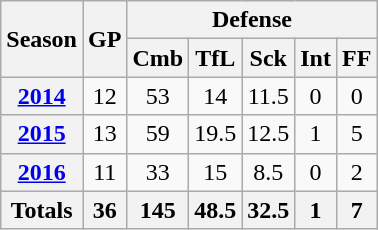<table class="wikitable" style="text-align:center;">
<tr>
<th rowspan="2">Season</th>
<th rowspan="2">GP</th>
<th colspan="5">Defense</th>
</tr>
<tr>
<th>Cmb</th>
<th>TfL</th>
<th>Sck</th>
<th>Int</th>
<th>FF</th>
</tr>
<tr>
<th><a href='#'>2014</a></th>
<td>12</td>
<td>53</td>
<td>14</td>
<td>11.5</td>
<td>0</td>
<td>0</td>
</tr>
<tr>
<th><a href='#'>2015</a></th>
<td>13</td>
<td>59</td>
<td>19.5</td>
<td>12.5</td>
<td>1</td>
<td>5</td>
</tr>
<tr>
<th><a href='#'>2016</a></th>
<td>11</td>
<td>33</td>
<td>15</td>
<td>8.5</td>
<td>0</td>
<td>2</td>
</tr>
<tr>
<th>Totals</th>
<th>36</th>
<th>145</th>
<th>48.5</th>
<th>32.5</th>
<th>1</th>
<th>7</th>
</tr>
</table>
